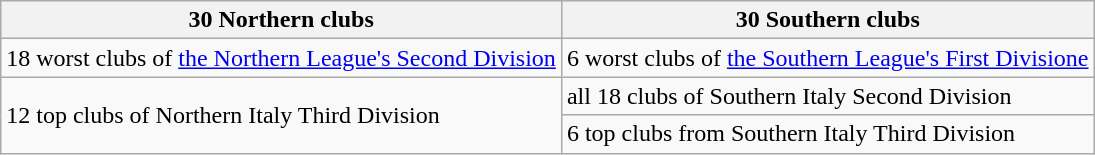<table class="wikitable">
<tr>
<th>30 Northern clubs</th>
<th>30 Southern clubs</th>
</tr>
<tr>
<td>18 worst clubs of <a href='#'>the Northern League's Second Division</a></td>
<td>6 worst clubs of <a href='#'>the Southern League's First Divisione</a></td>
</tr>
<tr>
<td rowspan=2>12 top clubs of Northern Italy Third Division</td>
<td>all 18 clubs of Southern Italy Second Division</td>
</tr>
<tr>
<td>6 top clubs from Southern Italy Third Division</td>
</tr>
</table>
